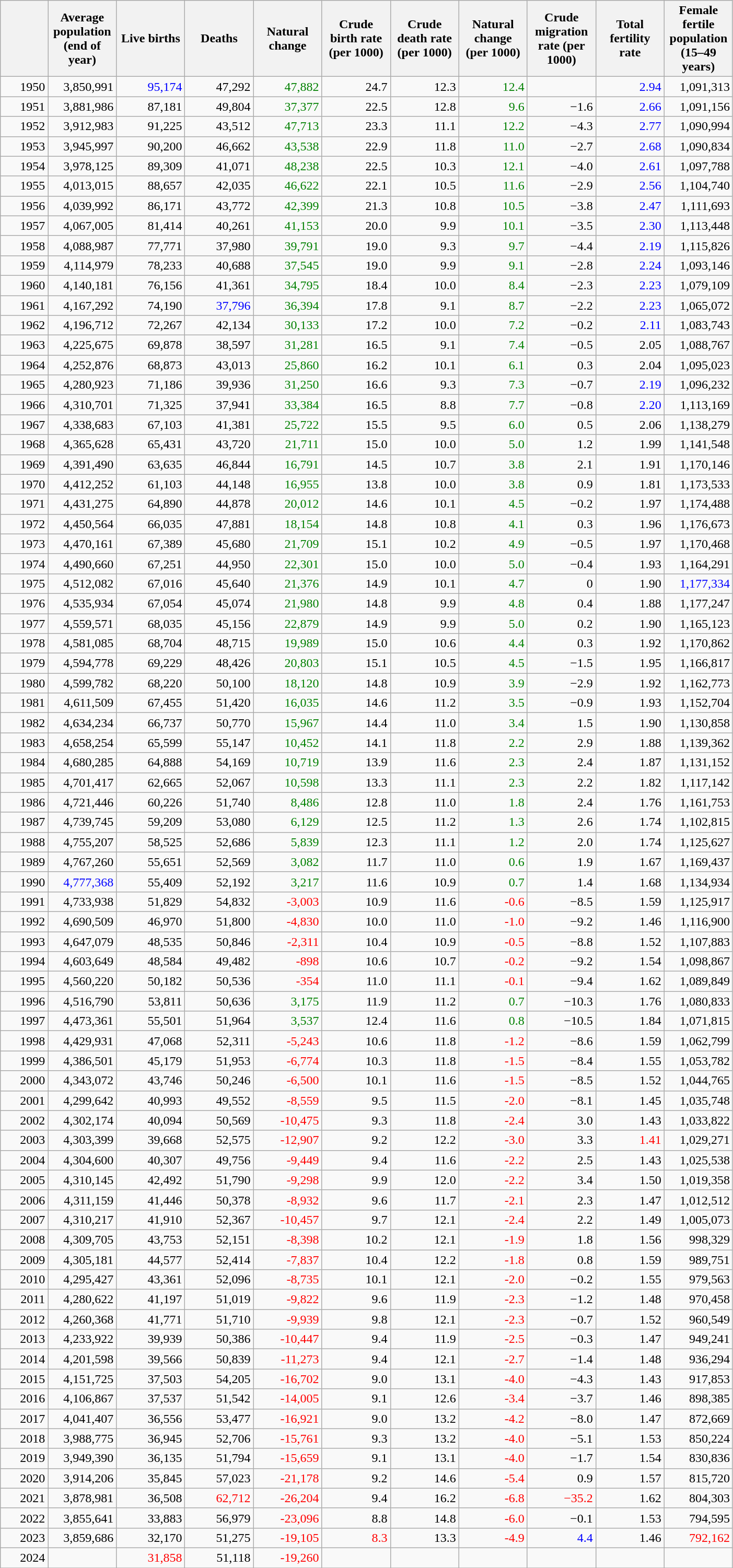<table class="wikitable sortable"style="text-align: right;">
<tr>
<th style="width:40pt;"></th>
<th style="width:60pt;">Average population (end of year)</th>
<th style="width:60pt;">Live births</th>
<th style="width:60pt;">Deaths</th>
<th style="width:60pt;">Natural change</th>
<th style="width:60pt;">Crude birth rate (per 1000)</th>
<th style="width:60pt;">Crude death rate (per 1000)</th>
<th style="width:60pt;">Natural change (per 1000)</th>
<th style="width:60pt;">Crude migration rate (per 1000)</th>
<th style="width:60pt;">Total fertility rate</th>
<th style="width:60pt;">Female fertile population (15–49 years)</th>
</tr>
<tr>
<td>1950</td>
<td style="text-align:right;">3,850,991</td>
<td style="color:blue">95,174</td>
<td style="text-align:right;">47,292</td>
<td style=" color:green">47,882</td>
<td>24.7</td>
<td>12.3</td>
<td style=" color:green">12.4</td>
<td></td>
<td style="color:blue">2.94</td>
<td style="text-align:right;">1,091,313</td>
</tr>
<tr>
<td>1951</td>
<td style="text-align:right;">3,881,986</td>
<td style="text-align:right;">87,181</td>
<td style="text-align:right;">49,804</td>
<td style="text-align:right; color:green;">37,377</td>
<td style="text-align:right;">22.5</td>
<td style="text-align:right;">12.8</td>
<td style="text-align:right; color:green;">9.6</td>
<td>−1.6</td>
<td style="text-align:right; color:blue;">2.66</td>
<td style="text-align:right;">1,091,156</td>
</tr>
<tr>
<td>1952</td>
<td style="text-align:right;">3,912,983</td>
<td style="text-align:right;">91,225</td>
<td style="text-align:right;">43,512</td>
<td style="text-align:right; color:green;">47,713</td>
<td style="text-align:right;">23.3</td>
<td style="text-align:right;">11.1</td>
<td style="text-align:right; color:green;">12.2</td>
<td>−4.3</td>
<td style="text-align:right; color:blue;">2.77</td>
<td style="text-align:right;">1,090,994</td>
</tr>
<tr>
<td>1953</td>
<td style="text-align:right;">3,945,997</td>
<td style="text-align:right;">90,200</td>
<td style="text-align:right;">46,662</td>
<td style="text-align:right; color:green;">43,538</td>
<td style="text-align:right;">22.9</td>
<td style="text-align:right;">11.8</td>
<td style="text-align:right; color:green;">11.0</td>
<td>−2.7</td>
<td style="text-align:right; color:blue;">2.68</td>
<td style="text-align:right;">1,090,834</td>
</tr>
<tr>
<td>1954</td>
<td style="text-align:right;">3,978,125</td>
<td style="text-align:right;">89,309</td>
<td style="text-align:right;">41,071</td>
<td style=" color:green">48,238</td>
<td style="text-align:right;">22.5</td>
<td style="text-align:right;">10.3</td>
<td style="text-align:right; color:green;">12.1</td>
<td>−4.0</td>
<td style="text-align:right; color:blue;">2.61</td>
<td style="text-align:right;">1,097,788</td>
</tr>
<tr>
<td>1955</td>
<td style="text-align:right;">4,013,015</td>
<td style="text-align:right;">88,657</td>
<td style="text-align:right;">42,035</td>
<td style="text-align:right; color:green;">46,622</td>
<td style="text-align:right;">22.1</td>
<td style="text-align:right;">10.5</td>
<td style="text-align:right; color:green;">11.6</td>
<td>−2.9</td>
<td style="text-align:right; color:blue;">2.56</td>
<td style="text-align:right;">1,104,740</td>
</tr>
<tr>
<td>1956</td>
<td style="text-align:right;">4,039,992</td>
<td style="text-align:right;">86,171</td>
<td style="text-align:right;">43,772</td>
<td style="text-align:right; color:green;">42,399</td>
<td style="text-align:right;">21.3</td>
<td style="text-align:right;">10.8</td>
<td style="text-align:right; color:green;">10.5</td>
<td>−3.8</td>
<td style="text-align:right; color:blue;">2.47</td>
<td style="text-align:right;">1,111,693</td>
</tr>
<tr>
<td>1957</td>
<td style="text-align:right;">4,067,005</td>
<td style="text-align:right;">81,414</td>
<td style="text-align:right;">40,261</td>
<td style="text-align:right; color:green;">41,153</td>
<td style="text-align:right;">20.0</td>
<td style="text-align:right;">9.9</td>
<td style="text-align:right; color:green;">10.1</td>
<td>−3.5</td>
<td style="text-align:right; color:blue;">2.30</td>
<td style="text-align:right;">1,113,448</td>
</tr>
<tr>
<td>1958</td>
<td style="text-align:right;">4,088,987</td>
<td style="text-align:right;">77,771</td>
<td style="text-align:right;">37,980</td>
<td style="text-align:right; color:green;">39,791</td>
<td style="text-align:right;">19.0</td>
<td style="text-align:right;">9.3</td>
<td style="text-align:right; color:green;">9.7</td>
<td>−4.4</td>
<td style="text-align:right; color:blue;">2.19</td>
<td style="text-align:right;">1,115,826</td>
</tr>
<tr>
<td>1959</td>
<td style="text-align:right;">4,114,979</td>
<td style="text-align:right;">78,233</td>
<td style="text-align:right;">40,688</td>
<td style="text-align:right; color:green;">37,545</td>
<td style="text-align:right;">19.0</td>
<td style="text-align:right;">9.9</td>
<td style="text-align:right; color:green;">9.1</td>
<td>−2.8</td>
<td style="text-align:right; color:blue;">2.24</td>
<td style="text-align:right;">1,093,146</td>
</tr>
<tr>
<td>1960</td>
<td style="text-align:right;">4,140,181</td>
<td style="text-align:right;">76,156</td>
<td style="text-align:right;">41,361</td>
<td style="text-align:right; color:green;">34,795</td>
<td style="text-align:right;">18.4</td>
<td style="text-align:right;">10.0</td>
<td style="text-align:right; color:green;">8.4</td>
<td>−2.3</td>
<td style="text-align:right; color:blue;">2.23</td>
<td style="text-align:right;">1,079,109</td>
</tr>
<tr>
<td>1961</td>
<td style="text-align:right;">4,167,292</td>
<td style="text-align:right;">74,190</td>
<td style="text-align:right; color:blue;">37,796</td>
<td style="text-align:right; color:green;">36,394</td>
<td style="text-align:right;">17.8</td>
<td style="text-align:right;">9.1</td>
<td style="text-align:right; color:green;">8.7</td>
<td>−2.2</td>
<td style="text-align:right; color:blue; ">2.23</td>
<td style="text-align:right;">1,065,072</td>
</tr>
<tr>
<td>1962</td>
<td style="text-align:right;">4,196,712</td>
<td style="text-align:right;">72,267</td>
<td style="text-align:right;">42,134</td>
<td style="text-align:right; color:green;">30,133</td>
<td style="text-align:right;">17.2</td>
<td style="text-align:right;">10.0</td>
<td style="text-align:right; color:green;">7.2</td>
<td>−0.2</td>
<td style="text-align:right; color:blue;">2.11</td>
<td style="text-align:right;">1,083,743</td>
</tr>
<tr>
<td>1963</td>
<td style="text-align:right;">4,225,675</td>
<td style="text-align:right;">69,878</td>
<td style="text-align:right;">38,597</td>
<td style="text-align:right; color:green;">31,281</td>
<td style="text-align:right;">16.5</td>
<td style="text-align:right;">9.1</td>
<td style="text-align:right; color:green;">7.4</td>
<td>−0.5</td>
<td style="text-align:right;">2.05</td>
<td style="text-align:right;">1,088,767</td>
</tr>
<tr>
<td>1964</td>
<td style="text-align:right;">4,252,876</td>
<td style="text-align:right;">68,873</td>
<td style="text-align:right;">43,013</td>
<td style="text-align:right; color:green;">25,860</td>
<td style="text-align:right;">16.2</td>
<td style="text-align:right;">10.1</td>
<td style="text-align:right; color:green;">6.1</td>
<td>0.3</td>
<td style="text-align:right; ">2.04</td>
<td style="text-align:right;">1,095,023</td>
</tr>
<tr>
<td>1965</td>
<td style="text-align:right;">4,280,923</td>
<td style="text-align:right;">71,186</td>
<td style="text-align:right;">39,936</td>
<td style="text-align:right; color:green;">31,250</td>
<td style="text-align:right;">16.6</td>
<td style="text-align:right;">9.3</td>
<td style="text-align:right; color:green;">7.3</td>
<td>−0.7</td>
<td style="text-align:right; color:blue;">2.19</td>
<td style="text-align:right;">1,096,232</td>
</tr>
<tr>
<td>1966</td>
<td style="text-align:right;">4,310,701</td>
<td style="text-align:right;">71,325</td>
<td style="text-align:right;">37,941</td>
<td style="color:green">33,384</td>
<td style="text-align:right;">16.5</td>
<td>8.8</td>
<td style="color:green">7.7</td>
<td>−0.8</td>
<td style="color:blue">2.20</td>
<td style="text-align:right;">1,113,169</td>
</tr>
<tr>
<td>1967</td>
<td style="text-align:right;">4,338,683</td>
<td style="text-align:right;">67,103</td>
<td style="text-align:right;">41,381</td>
<td style="text-align:right; color:green;">25,722</td>
<td style="text-align:right;">15.5</td>
<td style="text-align:right;">9.5</td>
<td style="text-align:right; color:green;">6.0</td>
<td>0.5</td>
<td style="text-align:right; ">2.06</td>
<td style="text-align:right;">1,138,279</td>
</tr>
<tr>
<td>1968</td>
<td style="text-align:right;">4,365,628</td>
<td style="text-align:right;">65,431</td>
<td style="text-align:right;">43,720</td>
<td style="text-align:right; color:green;">21,711</td>
<td style="text-align:right;">15.0</td>
<td style="text-align:right;">10.0</td>
<td style="text-align:right; color:green;">5.0</td>
<td>1.2</td>
<td style="text-align:right; ">1.99</td>
<td style="text-align:right;">1,141,548</td>
</tr>
<tr>
<td>1969</td>
<td style="text-align:right;">4,391,490</td>
<td style="text-align:right;">63,635</td>
<td style="text-align:right;">46,844</td>
<td style="text-align:right; color:green;">16,791</td>
<td style="text-align:right;">14.5</td>
<td style="text-align:right;">10.7</td>
<td style="text-align:right; color:green;">3.8</td>
<td>2.1</td>
<td style="text-align:right; ">1.91</td>
<td style="text-align:right;">1,170,146</td>
</tr>
<tr>
<td>1970</td>
<td style="text-align:right;">4,412,252</td>
<td style="text-align:right;">61,103</td>
<td style="text-align:right;">44,148</td>
<td style="text-align:right; color:green;">16,955</td>
<td style="text-align:right;">13.8</td>
<td style="text-align:right;">10.0</td>
<td style="text-align:right; color:green;">3.8</td>
<td>0.9</td>
<td style="text-align:right; ">1.81</td>
<td style="text-align:right;">1,173,533</td>
</tr>
<tr>
<td>1971</td>
<td style="text-align:right;">4,431,275</td>
<td style="text-align:right;">64,890</td>
<td style="text-align:right;">44,878</td>
<td style="text-align:right; color:green;">20,012</td>
<td style="text-align:right;">14.6</td>
<td style="text-align:right;">10.1</td>
<td style="text-align:right; color:green;">4.5</td>
<td>−0.2</td>
<td style="text-align:right; ">1.97</td>
<td style="text-align:right;">1,174,488</td>
</tr>
<tr>
<td>1972</td>
<td style="text-align:right;">4,450,564</td>
<td style="text-align:right;">66,035</td>
<td style="text-align:right;">47,881</td>
<td style="text-align:right; color:green;">18,154</td>
<td style="text-align:right;">14.8</td>
<td style="text-align:right;">10.8</td>
<td style="text-align:right; color:green;">4.1</td>
<td>0.3</td>
<td style="text-align:right; ">1.96</td>
<td style="text-align:right;">1,176,673</td>
</tr>
<tr>
<td>1973</td>
<td style="text-align:right;">4,470,161</td>
<td style="text-align:right;">67,389</td>
<td style="text-align:right;">45,680</td>
<td style="text-align:right; color:green;">21,709</td>
<td style="text-align:right;">15.1</td>
<td style="text-align:right;">10.2</td>
<td style="text-align:right; color:green;">4.9</td>
<td>−0.5</td>
<td style="text-align:right; ">1.97</td>
<td style="text-align:right;">1,170,468</td>
</tr>
<tr>
<td>1974</td>
<td style="text-align:right;">4,490,660</td>
<td style="text-align:right;">67,251</td>
<td style="text-align:right;">44,950</td>
<td style="text-align:right; color:green;">22,301</td>
<td style="text-align:right;">15.0</td>
<td style="text-align:right;">10.0</td>
<td style="text-align:right; color:green;">5.0</td>
<td>−0.4</td>
<td style="text-align:right; ">1.93</td>
<td style="text-align:right;">1,164,291</td>
</tr>
<tr>
<td>1975</td>
<td style="text-align:right;">4,512,082</td>
<td style="text-align:right;">67,016</td>
<td style="text-align:right;">45,640</td>
<td style="color:green">21,376</td>
<td style="text-align:right;">14.9</td>
<td style="text-align:right;">10.1</td>
<td style="color:green">4.7</td>
<td>0</td>
<td style="text-align:right;">1.90</td>
<td style="color:blue">1,177,334</td>
</tr>
<tr>
<td>1976</td>
<td style="text-align:right;">4,535,934</td>
<td style="text-align:right;">67,054</td>
<td style="text-align:right;">45,074</td>
<td style="text-align:right; color:green;">21,980</td>
<td style="text-align:right;">14.8</td>
<td style="text-align:right;">9.9</td>
<td style="text-align:right; color:green;">4.8</td>
<td>0.4</td>
<td style="text-align:right; ">1.88</td>
<td style="text-align:right;">1,177,247</td>
</tr>
<tr>
<td>1977</td>
<td style="text-align:right;">4,559,571</td>
<td style="text-align:right;">68,035</td>
<td style="text-align:right;">45,156</td>
<td style="text-align:right; color:green;">22,879</td>
<td style="text-align:right;">14.9</td>
<td style="text-align:right;">9.9</td>
<td style="text-align:right; color:green;">5.0</td>
<td>0.2</td>
<td style="text-align:right; ">1.90</td>
<td style="text-align:right;">1,165,123</td>
</tr>
<tr>
<td>1978</td>
<td style="text-align:right;">4,581,085</td>
<td style="text-align:right;">68,704</td>
<td style="text-align:right;">48,715</td>
<td style="text-align:right; color:green;">19,989</td>
<td style="text-align:right;">15.0</td>
<td style="text-align:right;">10.6</td>
<td style="text-align:right; color:green;">4.4</td>
<td>0.3</td>
<td style="text-align:right; ">1.92</td>
<td style="text-align:right;">1,170,862</td>
</tr>
<tr>
<td>1979</td>
<td style="text-align:right;">4,594,778</td>
<td style="text-align:right;">69,229</td>
<td style="text-align:right;">48,426</td>
<td style="text-align:right; color:green;">20,803</td>
<td style="text-align:right;">15.1</td>
<td style="text-align:right;">10.5</td>
<td style="text-align:right; color:green;">4.5</td>
<td>−1.5</td>
<td style="text-align:right;">1.95</td>
<td style="text-align:right;">1,166,817</td>
</tr>
<tr>
<td>1980</td>
<td style="text-align:right;">4,599,782</td>
<td style="text-align:right;">68,220</td>
<td style="text-align:right;">50,100</td>
<td style="text-align:right; color:green;">18,120</td>
<td style="text-align:right;">14.8</td>
<td style="text-align:right;">10.9</td>
<td style="text-align:right; color:green;">3.9</td>
<td>−2.9</td>
<td style="text-align:right; ">1.92</td>
<td style="text-align:right;">1,162,773</td>
</tr>
<tr>
<td>1981</td>
<td style="text-align:right;">4,611,509</td>
<td style="text-align:right;">67,455</td>
<td style="text-align:right;">51,420</td>
<td style="text-align:right; color:green;">16,035</td>
<td style="text-align:right;">14.6</td>
<td style="text-align:right;">11.2</td>
<td style="text-align:right; color:green;">3.5</td>
<td>−0.9</td>
<td style="text-align:right; ">1.93</td>
<td style="text-align:right;">1,152,704</td>
</tr>
<tr>
<td>1982</td>
<td style="text-align:right;">4,634,234</td>
<td style="text-align:right;">66,737</td>
<td style="text-align:right;">50,770</td>
<td style="text-align:right; color:green;">15,967</td>
<td style="text-align:right;">14.4</td>
<td style="text-align:right;">11.0</td>
<td style="text-align:right; color:green;">3.4</td>
<td>1.5</td>
<td style="text-align:right;">1.90</td>
<td style="text-align:right;">1,130,858</td>
</tr>
<tr>
<td>1983</td>
<td style="text-align:right;">4,658,254</td>
<td style="text-align:right;">65,599</td>
<td style="text-align:right;">55,147</td>
<td style="text-align:right; color:green;">10,452</td>
<td style="text-align:right;">14.1</td>
<td style="text-align:right;">11.8</td>
<td style="text-align:right; color:green;">2.2</td>
<td>2.9</td>
<td style="text-align:right; ">1.88</td>
<td style="text-align:right;">1,139,362</td>
</tr>
<tr>
<td>1984</td>
<td style="text-align:right;">4,680,285</td>
<td style="text-align:right;">64,888</td>
<td style="text-align:right;">54,169</td>
<td style="text-align:right; color:green;">10,719</td>
<td style="text-align:right;">13.9</td>
<td style="text-align:right;">11.6</td>
<td style="text-align:right; color:green;">2.3</td>
<td>2.4</td>
<td style="text-align:right; ">1.87</td>
<td style="text-align:right;">1,131,152</td>
</tr>
<tr>
<td>1985</td>
<td style="text-align:right;">4,701,417</td>
<td style="text-align:right;">62,665</td>
<td style="text-align:right;">52,067</td>
<td style="text-align:right; color:green;">10,598</td>
<td style="text-align:right;">13.3</td>
<td style="text-align:right;">11.1</td>
<td style="text-align:right; color:green;">2.3</td>
<td>2.2</td>
<td style="text-align:right; ">1.82</td>
<td style="text-align:right;">1,117,142</td>
</tr>
<tr>
<td>1986</td>
<td style="text-align:right;">4,721,446</td>
<td style="text-align:right;">60,226</td>
<td style="text-align:right;">51,740</td>
<td style="text-align:right; color:green;">8,486</td>
<td style="text-align:right;">12.8</td>
<td style="text-align:right;">11.0</td>
<td style="text-align:right; color:green;">1.8</td>
<td>2.4</td>
<td style="text-align:right; ">1.76</td>
<td style="text-align:right;">1,161,753</td>
</tr>
<tr>
<td>1987</td>
<td style="text-align:right;">4,739,745</td>
<td style="text-align:right;">59,209</td>
<td style="text-align:right;">53,080</td>
<td style="text-align:right; color:green;">6,129</td>
<td style="text-align:right;">12.5</td>
<td style="text-align:right;">11.2</td>
<td style="text-align:right; color:green;">1.3</td>
<td>2.6</td>
<td style="text-align:right; ">1.74</td>
<td style="text-align:right;">1,102,815</td>
</tr>
<tr>
<td>1988</td>
<td style="text-align:right;">4,755,207</td>
<td style="text-align:right;">58,525</td>
<td style="text-align:right;">52,686</td>
<td style="text-align:right; color:green;">5,839</td>
<td style="text-align:right;">12.3</td>
<td style="text-align:right;">11.1</td>
<td style="text-align:right; color:green;">1.2</td>
<td>2.0</td>
<td style="text-align:right; ">1.74</td>
<td style="text-align:right;">1,125,627</td>
</tr>
<tr>
<td>1989</td>
<td style="text-align:right;">4,767,260</td>
<td style="text-align:right;">55,651</td>
<td style="text-align:right;">52,569</td>
<td style="text-align:right; color:green;">3,082</td>
<td style="text-align:right;">11.7</td>
<td style="text-align:right;">11.0</td>
<td style="text-align:right; color:green;">0.6</td>
<td>1.9</td>
<td style="text-align:right;">1.67</td>
<td style="text-align:right;">1,169,437</td>
</tr>
<tr>
<td>1990</td>
<td style="text-align:right;color:blue;">4,777,368</td>
<td style="text-align:right;">55,409</td>
<td style="text-align:right;">52,192</td>
<td style="text-align:right; color:green;">3,217</td>
<td style="text-align:right;">11.6</td>
<td style="text-align:right;">10.9</td>
<td style="text-align:right; color:green;">0.7</td>
<td>1.4</td>
<td style="text-align:right;">1.68</td>
<td style="text-align:right;">1,134,934</td>
</tr>
<tr>
<td>1991</td>
<td style="text-align:right;">4,733,938</td>
<td style="text-align:right;">51,829</td>
<td style="text-align:right;">54,832</td>
<td style="text-align:right; color:red;">-3,003</td>
<td style="text-align:right;">10.9</td>
<td style="text-align:right;">11.6</td>
<td style="text-align:right; color:red;">-0.6</td>
<td>−8.5</td>
<td style="text-align:right;">1.59</td>
<td style="text-align:right;">1,125,917</td>
</tr>
<tr>
<td>1992</td>
<td style="text-align:right;">4,690,509</td>
<td style="text-align:right;">46,970</td>
<td style="text-align:right;">51,800</td>
<td style="text-align:right; color:red;">-4,830</td>
<td style="text-align:right;">10.0</td>
<td style="text-align:right;">11.0</td>
<td style="text-align:right; color:red;">-1.0</td>
<td>−9.2</td>
<td style="text-align:right;">1.46</td>
<td style="text-align:right;">1,116,900</td>
</tr>
<tr>
<td>1993</td>
<td style="text-align:right;">4,647,079</td>
<td style="text-align:right;">48,535</td>
<td style="text-align:right;">50,846</td>
<td style="text-align:right; color:red;">-2,311</td>
<td style="text-align:right;">10.4</td>
<td style="text-align:right;">10.9</td>
<td style="text-align:right; color:red;">-0.5</td>
<td>−8.8</td>
<td style="text-align:right;">1.52</td>
<td style="text-align:right;">1,107,883</td>
</tr>
<tr>
<td>1994</td>
<td style="text-align:right;">4,603,649</td>
<td style="text-align:right;">48,584</td>
<td style="text-align:right;">49,482</td>
<td style="text-align:right; color:red;">-898</td>
<td style="text-align:right;">10.6</td>
<td style="text-align:right;">10.7</td>
<td style="text-align:right; color:red;">-0.2</td>
<td>−9.2</td>
<td style="text-align:right;">1.54</td>
<td style="text-align:right;">1,098,867</td>
</tr>
<tr>
<td>1995</td>
<td style="text-align:right;">4,560,220</td>
<td style="text-align:right;">50,182</td>
<td style="text-align:right;">50,536</td>
<td style="text-align:right; color:red;">-354</td>
<td style="text-align:right;">11.0</td>
<td style="text-align:right;">11.1</td>
<td style="text-align:right; color:red;">-0.1</td>
<td>−9.4</td>
<td style="text-align:right;">1.62</td>
<td style="text-align:right;">1,089,849</td>
</tr>
<tr>
<td>1996</td>
<td style="text-align:right;">4,516,790</td>
<td style="text-align:right;">53,811</td>
<td style="text-align:right;">50,636</td>
<td style="text-align:right; color:green;">3,175</td>
<td style="text-align:right;">11.9</td>
<td style="text-align:right;">11.2</td>
<td style="text-align:right; color:green;">0.7</td>
<td>−10.3</td>
<td style="text-align:right;">1.76</td>
<td style="text-align:right;">1,080,833</td>
</tr>
<tr>
<td>1997</td>
<td style="text-align:right;">4,473,361</td>
<td style="text-align:right;">55,501</td>
<td style="text-align:right;">51,964</td>
<td style="text-align:right; color:green;">3,537</td>
<td style="text-align:right;">12.4</td>
<td style="text-align:right;">11.6</td>
<td style="text-align:right; color:green;">0.8</td>
<td>−10.5</td>
<td style="text-align:right;">1.84</td>
<td style="text-align:right;">1,071,815</td>
</tr>
<tr>
<td>1998</td>
<td style="text-align:right;">4,429,931</td>
<td style="text-align:right;">47,068</td>
<td style="text-align:right;">52,311</td>
<td style="text-align:right; color:red;">-5,243</td>
<td style="text-align:right;">10.6</td>
<td style="text-align:right;">11.8</td>
<td style="text-align:right; color:red;">-1.2</td>
<td>−8.6</td>
<td style="text-align:right;">1.59</td>
<td style="text-align:right;">1,062,799</td>
</tr>
<tr>
<td>1999</td>
<td style="text-align:right;">4,386,501</td>
<td style="text-align:right;">45,179</td>
<td style="text-align:right;">51,953</td>
<td style="text-align:right; color:red;">-6,774</td>
<td style="text-align:right;">10.3</td>
<td style="text-align:right;">11.8</td>
<td style="text-align:right; color:red;">-1.5</td>
<td>−8.4</td>
<td style="text-align:right;">1.55</td>
<td style="text-align:right;">1,053,782</td>
</tr>
<tr>
<td>2000</td>
<td style="text-align:right;">4,343,072</td>
<td style="text-align:right;">43,746</td>
<td style="text-align:right;">50,246</td>
<td style="text-align:right; color:red;">-6,500</td>
<td style="text-align:right;">10.1</td>
<td style="text-align:right;">11.6</td>
<td style="text-align:right; color:red;">-1.5</td>
<td>−8.5</td>
<td style="text-align:right;">1.52</td>
<td style="text-align:right;">1,044,765</td>
</tr>
<tr>
<td>2001</td>
<td style="text-align:right;">4,299,642</td>
<td style="text-align:right;">40,993</td>
<td style="text-align:right;">49,552</td>
<td style="text-align:right; color:red;">-8,559</td>
<td style="text-align:right;">9.5</td>
<td style="text-align:right;">11.5</td>
<td style="text-align:right; color:red;">-2.0</td>
<td>−8.1</td>
<td style="text-align:right;">1.45</td>
<td style="text-align:right;">1,035,748</td>
</tr>
<tr>
<td>2002</td>
<td style="text-align:right;">4,302,174</td>
<td style="text-align:right;">40,094</td>
<td style="text-align:right;">50,569</td>
<td style="text-align:right; color:red;">-10,475</td>
<td style="text-align:right;">9.3</td>
<td style="text-align:right;">11.8</td>
<td style="text-align:right; color:red;">-2.4</td>
<td>3.0</td>
<td style="text-align:right;">1.43</td>
<td style="text-align:right;">1,033,822</td>
</tr>
<tr>
<td>2003</td>
<td style="text-align:right;">4,303,399</td>
<td style="text-align:right;">39,668</td>
<td style="text-align:right;">52,575</td>
<td style="text-align:right; color:red;">-12,907</td>
<td style="text-align:right;">9.2</td>
<td style="text-align:right;">12.2</td>
<td style="text-align:right; color:red;">-3.0</td>
<td>3.3</td>
<td style="text-align:right; color:red;">1.41</td>
<td style="text-align:right;">1,029,271</td>
</tr>
<tr>
<td>2004</td>
<td style="text-align:right;">4,304,600</td>
<td style="text-align:right;">40,307</td>
<td style="text-align:right;">49,756</td>
<td style="text-align:right; color:red;">-9,449</td>
<td style="text-align:right;">9.4</td>
<td style="text-align:right;">11.6</td>
<td style="text-align:right; color:red;">-2.2</td>
<td>2.5</td>
<td style="text-align:right;">1.43</td>
<td style="text-align:right;">1,025,538</td>
</tr>
<tr>
<td>2005</td>
<td style="text-align:right;">4,310,145</td>
<td style="text-align:right;">42,492</td>
<td style="text-align:right;">51,790</td>
<td style="text-align:right; color:red;">-9,298</td>
<td style="text-align:right;">9.9</td>
<td style="text-align:right;">12.0</td>
<td style="text-align:right; color:red;">-2.2</td>
<td>3.4</td>
<td style="text-align:right;">1.50</td>
<td style="text-align:right;">1,019,358</td>
</tr>
<tr>
<td>2006</td>
<td style="text-align:right;">4,311,159</td>
<td style="text-align:right;">41,446</td>
<td style="text-align:right;">50,378</td>
<td style="text-align:right; color:red;">-8,932</td>
<td style="text-align:right;">9.6</td>
<td style="text-align:right;">11.7</td>
<td style="text-align:right; color:red;">-2.1</td>
<td>2.3</td>
<td style="text-align:right;">1.47</td>
<td style="text-align:right;">1,012,512</td>
</tr>
<tr>
<td>2007</td>
<td style="text-align:right;">4,310,217</td>
<td style="text-align:right;">41,910</td>
<td style="text-align:right;">52,367</td>
<td style="text-align:right; color:red;">-10,457</td>
<td style="text-align:right;">9.7</td>
<td style="text-align:right;">12.1</td>
<td style="text-align:right; color:red;">-2.4</td>
<td>2.2</td>
<td style="text-align:right;">1.49</td>
<td style="text-align:right;">1,005,073</td>
</tr>
<tr>
<td>2008</td>
<td style="text-align:right;">4,309,705</td>
<td style="text-align:right;">43,753</td>
<td style="text-align:right;">52,151</td>
<td style="text-align:right; color:red;">-8,398</td>
<td style="text-align:right;">10.2</td>
<td style="text-align:right;">12.1</td>
<td style="text-align:right; color:red;">-1.9</td>
<td>1.8</td>
<td style="text-align:right;">1.56</td>
<td style="text-align:right;">998,329</td>
</tr>
<tr>
<td>2009</td>
<td style="text-align:right;">4,305,181</td>
<td style="text-align:right;">44,577</td>
<td style="text-align:right;">52,414</td>
<td style="text-align:right; color:red;">-7,837</td>
<td style="text-align:right;">10.4</td>
<td style="text-align:right;">12.2</td>
<td style="text-align:right; color:red;">-1.8</td>
<td>0.8</td>
<td style="text-align:right;">1.59</td>
<td style="text-align:right;">989,751</td>
</tr>
<tr>
<td>2010</td>
<td style="text-align:right;">4,295,427</td>
<td style="text-align:right;">43,361</td>
<td style="text-align:right;">52,096</td>
<td style="text-align:right; color:red;">-8,735</td>
<td style="text-align:right;">10.1</td>
<td style="text-align:right;">12.1</td>
<td style="text-align:right; color:red;">-2.0</td>
<td>−0.2</td>
<td style="text-align:right;">1.55</td>
<td style="text-align:right;">979,563</td>
</tr>
<tr>
<td>2011</td>
<td style="text-align:right;">4,280,622</td>
<td style="text-align:right;">41,197</td>
<td style="text-align:right;">51,019</td>
<td style="text-align:right; color:red;">-9,822</td>
<td style="text-align:right;">9.6</td>
<td style="text-align:right;">11.9</td>
<td style="text-align:right; color:red;">-2.3</td>
<td>−1.2</td>
<td style="text-align:right;">1.48</td>
<td style="text-align:right;">970,458</td>
</tr>
<tr>
<td>2012</td>
<td style="text-align:right;">4,260,368</td>
<td style="text-align:right;">41,771</td>
<td style="text-align:right;">51,710</td>
<td style="text-align:right; color:red;">-9,939</td>
<td style="text-align:right;">9.8</td>
<td style="text-align:right;">12.1</td>
<td style="text-align:right; color:red;">-2.3</td>
<td>−0.7</td>
<td style="text-align:right;">1.52</td>
<td style="text-align:right;">960,549</td>
</tr>
<tr>
<td>2013</td>
<td style="text-align:right;">4,233,922</td>
<td style="text-align:right;">39,939</td>
<td style="text-align:right;">50,386</td>
<td style="text-align:right; color:red;">-10,447</td>
<td style="text-align:right;">9.4</td>
<td style="text-align:right;">11.9</td>
<td style="text-align:right; color:red;">-2.5</td>
<td>−0.3</td>
<td style="text-align:right;">1.47</td>
<td style="text-align:right;">949,241</td>
</tr>
<tr>
<td>2014</td>
<td style="text-align:right;">4,201,598</td>
<td style="text-align:right;">39,566</td>
<td style="text-align:right;">50,839</td>
<td style="text-align:right; color:red;">-11,273</td>
<td style="text-align:right;">9.4</td>
<td style="text-align:right;">12.1</td>
<td style="text-align:right; color:red;">-2.7</td>
<td>−1.4</td>
<td style="text-align:right;">1.48</td>
<td style="text-align:right;">936,294</td>
</tr>
<tr>
<td>2015</td>
<td style="text-align:right;">4,151,725</td>
<td style="text-align:right;">37,503</td>
<td style="text-align:right;">54,205</td>
<td style="text-align:right; color:red;">-16,702</td>
<td>9.0</td>
<td style="text-align:right;">13.1</td>
<td style="text-align:right; color:red;">-4.0</td>
<td>−4.3</td>
<td style="text-align:right;">1.43</td>
<td style="text-align:right;">917,853</td>
</tr>
<tr>
<td>2016</td>
<td style="text-align:right;">4,106,867</td>
<td style="text-align:right;">37,537</td>
<td style="text-align:right;">51,542</td>
<td style="text-align:right; color:red;">-14,005</td>
<td style="text-align:right;">9.1</td>
<td style="text-align:right;">12.6</td>
<td style="text-align:right; color:red;">-3.4</td>
<td>−3.7</td>
<td style="text-align:right;">1.46</td>
<td style="text-align:right;">898,385</td>
</tr>
<tr>
<td>2017</td>
<td style="text-align:right;">4,041,407</td>
<td style="text-align:right;">36,556</td>
<td style="text-align:right;">53,477</td>
<td style="text-align:right; color:red;">-16,921</td>
<td style="text-align:right;">9.0</td>
<td style="text-align:right;">13.2</td>
<td style="text-align:right; color:red;">-4.2</td>
<td>−8.0</td>
<td style="text-align:right;">1.47</td>
<td style="text-align:right;">872,669</td>
</tr>
<tr>
<td>2018</td>
<td style="text-align:right;">3,988,775</td>
<td style="text-align:right;">36,945</td>
<td style="text-align:right;">52,706</td>
<td style="text-align:right; color:red;">-15,761</td>
<td style="text-align:right;">9.3</td>
<td style="text-align:right;">13.2</td>
<td style="text-align:right; color:red;">-4.0</td>
<td>−5.1</td>
<td style="text-align:right;">1.53</td>
<td style="text-align:right;">850,224</td>
</tr>
<tr>
<td>2019</td>
<td style="text-align:right;">3,949,390</td>
<td style="text-align:right;">36,135</td>
<td style="text-align:right;">51,794</td>
<td style="text-align:right; color:red;">-15,659</td>
<td style="text-align:right;">9.1</td>
<td style="text-align:right;">13.1</td>
<td style="text-align:right; color:red;">-4.0</td>
<td>−1.7</td>
<td style="text-align:right;">1.54</td>
<td style="text-align:right;">830,836</td>
</tr>
<tr>
<td>2020</td>
<td>3,914,206</td>
<td>35,845</td>
<td>57,023</td>
<td style="color:red">-21,178</td>
<td>9.2</td>
<td>14.6</td>
<td style="color:red">-5.4</td>
<td>0.9</td>
<td>1.57</td>
<td>815,720</td>
</tr>
<tr>
<td>2021</td>
<td>3,878,981</td>
<td>36,508</td>
<td style="color:red">62,712</td>
<td style="color:red">-26,204</td>
<td>9.4</td>
<td>16.2</td>
<td style="color:red">-6.8</td>
<td style=" color:red">−35.2</td>
<td>1.62</td>
<td>804,303</td>
</tr>
<tr>
<td>2022</td>
<td>3,855,641</td>
<td>33,883</td>
<td>56,979</td>
<td style="color:red">-23,096</td>
<td>8.8</td>
<td>14.8</td>
<td style="color:red">-6.0</td>
<td>−0.1</td>
<td>1.53</td>
<td>794,595</td>
</tr>
<tr>
<td>2023</td>
<td>3,859,686</td>
<td>32,170</td>
<td>51,275</td>
<td style="color:red">-19,105</td>
<td style="color:red">8.3</td>
<td>13.3</td>
<td style="color:red">-4.9</td>
<td style=" color:blue">4.4</td>
<td>1.46</td>
<td style="color:red">792,162</td>
</tr>
<tr>
<td>2024</td>
<td></td>
<td style="color:red">31,858</td>
<td>51,118</td>
<td style="color:red">-19,260</td>
<td style="color:red"></td>
<td></td>
<td style="color:red"></td>
<td></td>
<td></td>
<td style="color:red"></td>
</tr>
<tr>
</tr>
</table>
